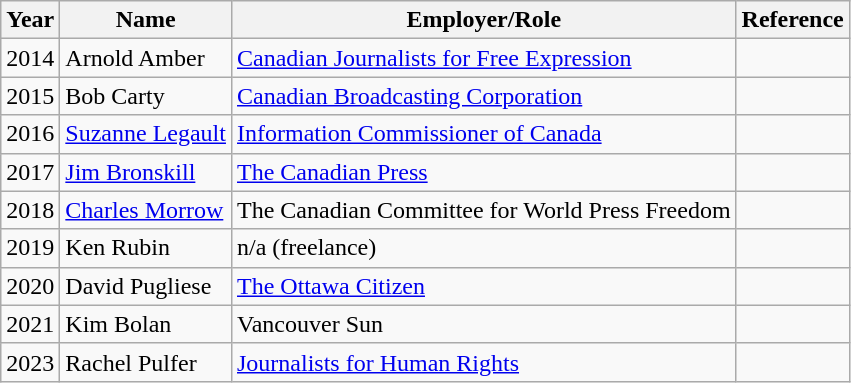<table class="wikitable">
<tr>
<th>Year</th>
<th>Name</th>
<th>Employer/Role</th>
<th>Reference</th>
</tr>
<tr>
<td>2014</td>
<td>Arnold Amber</td>
<td><a href='#'>Canadian Journalists for Free Expression</a></td>
<td></td>
</tr>
<tr>
<td>2015</td>
<td>Bob Carty</td>
<td><a href='#'>Canadian Broadcasting Corporation</a></td>
<td></td>
</tr>
<tr>
<td>2016</td>
<td><a href='#'>Suzanne Legault</a></td>
<td><a href='#'>Information Commissioner of Canada</a></td>
<td></td>
</tr>
<tr>
<td>2017</td>
<td><a href='#'>Jim Bronskill</a></td>
<td><a href='#'>The Canadian Press</a></td>
<td></td>
</tr>
<tr>
<td>2018</td>
<td><a href='#'>Charles Morrow</a></td>
<td>The Canadian Committee for World Press Freedom</td>
<td></td>
</tr>
<tr>
<td>2019</td>
<td>Ken Rubin</td>
<td>n/a (freelance)</td>
<td></td>
</tr>
<tr>
<td>2020</td>
<td>David Pugliese</td>
<td><a href='#'>The Ottawa Citizen</a></td>
<td></td>
</tr>
<tr>
<td>2021</td>
<td>Kim Bolan</td>
<td>Vancouver Sun</td>
<td></td>
</tr>
<tr>
<td>2023</td>
<td>Rachel Pulfer</td>
<td><a href='#'>Journalists for Human Rights</a></td>
<td></td>
</tr>
</table>
